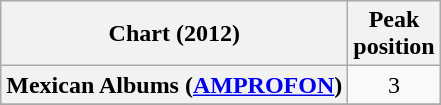<table class="wikitable plainrowheaders" style="text-align:center">
<tr>
<th align="left">Chart (2012)</th>
<th align="left">Peak<br>position</th>
</tr>
<tr>
<th scope="row">Mexican Albums (<a href='#'>AMPROFON</a>)</th>
<td>3</td>
</tr>
<tr>
</tr>
</table>
